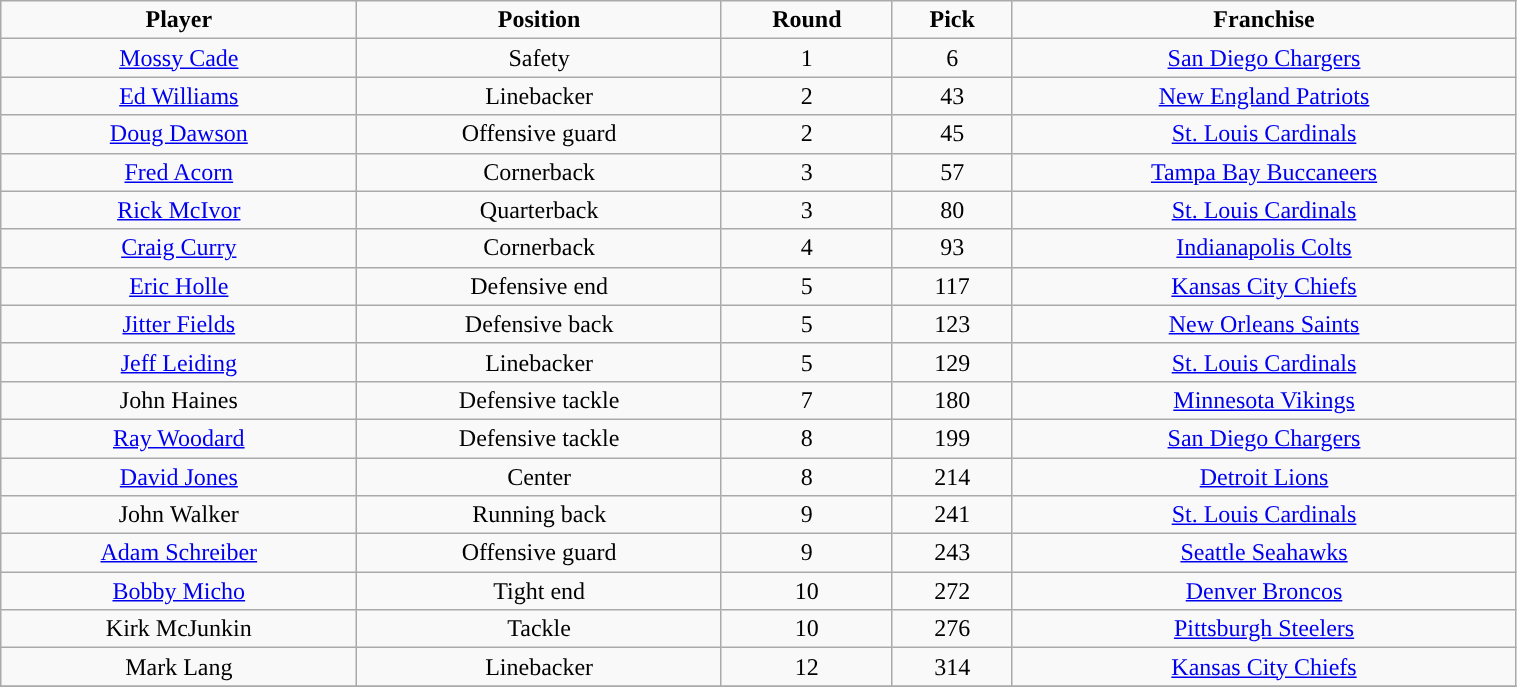<table class="wikitable" width="80%">
<tr align="center">
<td><strong>Player</strong></td>
<td><strong>Position</strong></td>
<td><strong>Round</strong></td>
<td><strong>Pick</strong></td>
<td><strong>Franchise</strong></td>
</tr>
<tr align="center" bgcolor="">
<td><a href='#'>Mossy Cade</a></td>
<td>Safety</td>
<td>1</td>
<td>6</td>
<td><a href='#'>San Diego Chargers</a></td>
</tr>
<tr align="center" bgcolor="">
<td><a href='#'>Ed Williams</a></td>
<td>Linebacker</td>
<td>2</td>
<td>43</td>
<td><a href='#'>New England Patriots</a></td>
</tr>
<tr align="center" bgcolor="">
<td><a href='#'>Doug Dawson</a></td>
<td>Offensive guard</td>
<td>2</td>
<td>45</td>
<td><a href='#'>St. Louis Cardinals</a></td>
</tr>
<tr align="center" bgcolor="">
<td><a href='#'>Fred Acorn</a></td>
<td>Cornerback</td>
<td>3</td>
<td>57</td>
<td><a href='#'>Tampa Bay Buccaneers</a></td>
</tr>
<tr align="center" bgcolor="">
<td><a href='#'>Rick McIvor</a></td>
<td>Quarterback</td>
<td>3</td>
<td>80</td>
<td><a href='#'>St. Louis Cardinals</a></td>
</tr>
<tr align="center" bgcolor="">
<td><a href='#'>Craig Curry</a></td>
<td>Cornerback</td>
<td>4</td>
<td>93</td>
<td><a href='#'>Indianapolis Colts</a></td>
</tr>
<tr align="center" bgcolor="">
<td><a href='#'>Eric Holle</a></td>
<td>Defensive end</td>
<td>5</td>
<td>117</td>
<td><a href='#'>Kansas City Chiefs</a></td>
</tr>
<tr align="center" bgcolor="">
<td><a href='#'>Jitter Fields</a></td>
<td>Defensive back</td>
<td>5</td>
<td>123</td>
<td><a href='#'>New Orleans Saints</a></td>
</tr>
<tr align="center" bgcolor="">
<td><a href='#'>Jeff Leiding</a></td>
<td>Linebacker</td>
<td>5</td>
<td>129</td>
<td><a href='#'>St. Louis Cardinals</a></td>
</tr>
<tr align="center" bgcolor="">
<td>John Haines</td>
<td>Defensive tackle</td>
<td>7</td>
<td>180</td>
<td><a href='#'>Minnesota Vikings</a></td>
</tr>
<tr align="center" bgcolor="">
<td><a href='#'>Ray Woodard</a></td>
<td>Defensive tackle</td>
<td>8</td>
<td>199</td>
<td><a href='#'>San Diego Chargers</a></td>
</tr>
<tr align="center" bgcolor="">
<td><a href='#'>David Jones</a></td>
<td>Center</td>
<td>8</td>
<td>214</td>
<td><a href='#'>Detroit Lions</a></td>
</tr>
<tr align="center" bgcolor="">
<td>John Walker</td>
<td>Running back</td>
<td>9</td>
<td>241</td>
<td><a href='#'>St. Louis Cardinals</a></td>
</tr>
<tr align="center" bgcolor="">
<td><a href='#'>Adam Schreiber</a></td>
<td>Offensive guard</td>
<td>9</td>
<td>243</td>
<td><a href='#'>Seattle Seahawks</a></td>
</tr>
<tr align="center" bgcolor="">
<td><a href='#'>Bobby Micho</a></td>
<td>Tight end</td>
<td>10</td>
<td>272</td>
<td><a href='#'>Denver Broncos</a></td>
</tr>
<tr align="center" bgcolor="">
<td>Kirk McJunkin</td>
<td>Tackle</td>
<td>10</td>
<td>276</td>
<td><a href='#'>Pittsburgh Steelers</a></td>
</tr>
<tr align="center" bgcolor="">
<td>Mark Lang</td>
<td>Linebacker</td>
<td>12</td>
<td>314</td>
<td><a href='#'>Kansas City Chiefs</a></td>
</tr>
<tr align="center" bgcolor="">
</tr>
</table>
